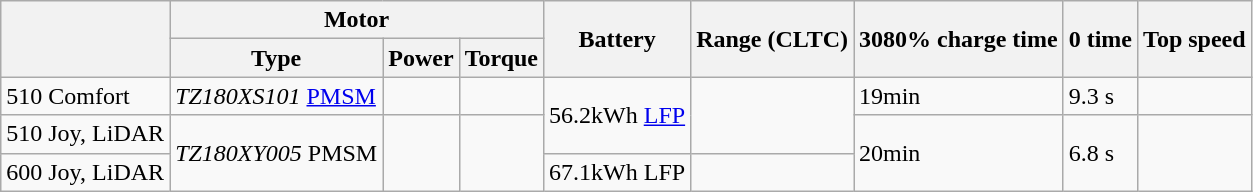<table class="wikitable">
<tr>
<th rowspan="2"></th>
<th colspan="3">Motor</th>
<th rowspan="2">Battery</th>
<th rowspan="2">Range (CLTC)</th>
<th rowspan="2">3080% charge time</th>
<th rowspan="2">0 time</th>
<th rowspan="2">Top speed</th>
</tr>
<tr>
<th>Type</th>
<th>Power</th>
<th>Torque</th>
</tr>
<tr>
<td>510 Comfort</td>
<td><em>TZ180XS101</em> <a href='#'>PMSM</a></td>
<td></td>
<td></td>
<td rowspan="2">56.2kWh <a href='#'>LFP</a></td>
<td rowspan="2"></td>
<td>19min</td>
<td>9.3 s</td>
<td></td>
</tr>
<tr>
<td>510 Joy, LiDAR</td>
<td rowspan="2"><em>TZ180XY005</em> PMSM</td>
<td rowspan="2"></td>
<td rowspan="2"></td>
<td rowspan="2">20min</td>
<td rowspan="2">6.8 s</td>
<td rowspan="2"></td>
</tr>
<tr>
<td>600 Joy, LiDAR</td>
<td>67.1kWh LFP</td>
<td></td>
</tr>
</table>
